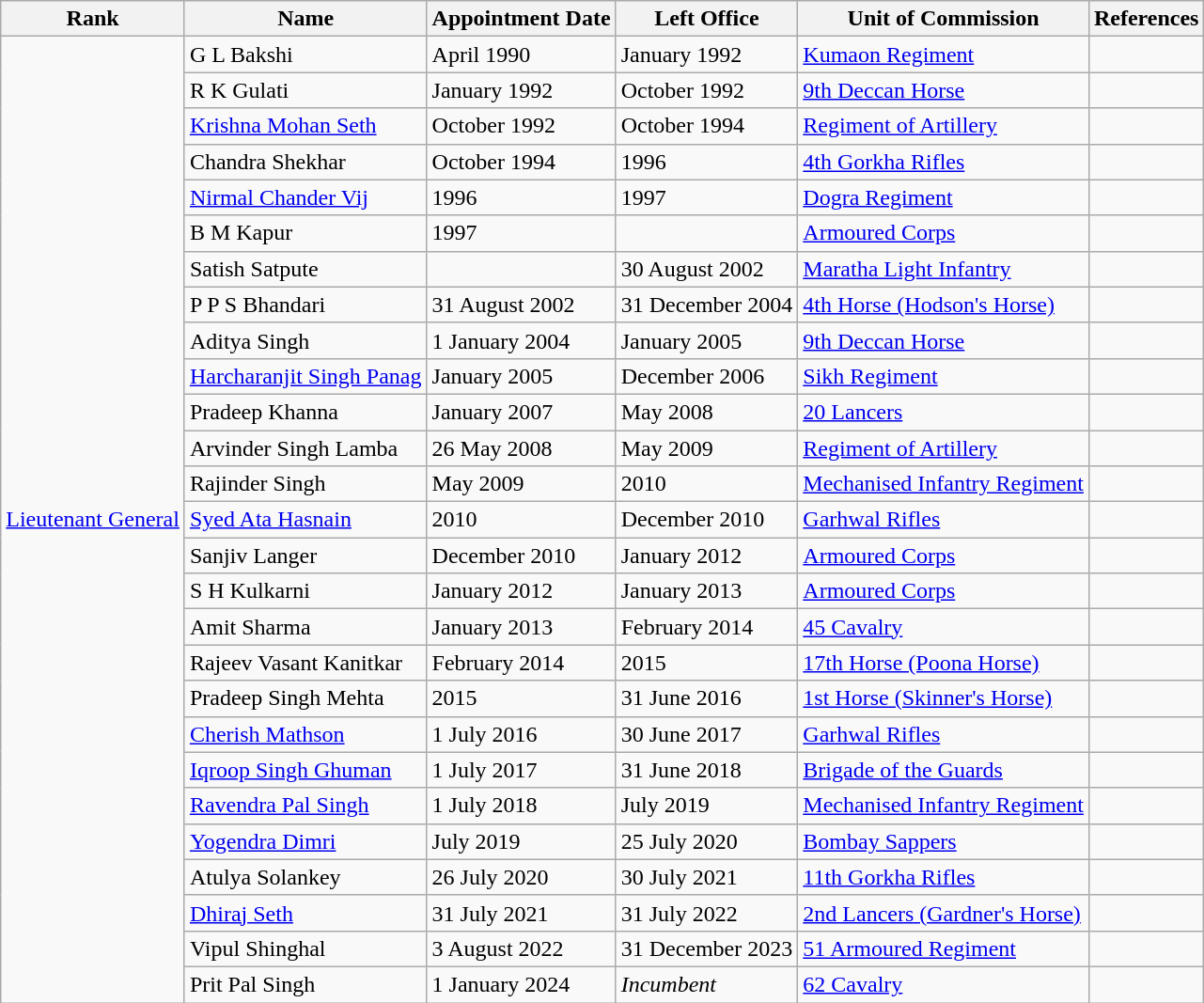<table class="wikitable">
<tr>
<th>Rank</th>
<th>Name</th>
<th>Appointment Date</th>
<th>Left Office</th>
<th>Unit of Commission</th>
<th>References</th>
</tr>
<tr>
<td rowspan="35"><a href='#'>Lieutenant General</a></td>
<td>G L Bakshi</td>
<td>April 1990</td>
<td>January 1992</td>
<td><a href='#'>Kumaon Regiment</a></td>
<td></td>
</tr>
<tr>
<td>R K Gulati</td>
<td>January 1992</td>
<td>October 1992</td>
<td><a href='#'>9th Deccan Horse</a></td>
<td></td>
</tr>
<tr>
<td><a href='#'>Krishna Mohan Seth</a></td>
<td>October 1992</td>
<td>October 1994</td>
<td><a href='#'>Regiment of Artillery</a></td>
<td></td>
</tr>
<tr>
<td>Chandra Shekhar</td>
<td>October 1994</td>
<td>1996</td>
<td><a href='#'>4th Gorkha Rifles</a></td>
<td></td>
</tr>
<tr>
<td><a href='#'>Nirmal Chander Vij</a></td>
<td>1996</td>
<td>1997</td>
<td><a href='#'>Dogra Regiment</a></td>
<td></td>
</tr>
<tr>
<td>B M Kapur</td>
<td>1997</td>
<td></td>
<td><a href='#'>Armoured Corps</a></td>
<td></td>
</tr>
<tr>
<td>Satish Satpute</td>
<td></td>
<td>30 August 2002</td>
<td><a href='#'>Maratha Light Infantry</a></td>
<td></td>
</tr>
<tr>
<td>P P S Bhandari</td>
<td>31 August 2002</td>
<td>31 December 2004</td>
<td><a href='#'>4th Horse (Hodson's Horse)</a></td>
<td></td>
</tr>
<tr>
<td>Aditya Singh</td>
<td>1 January 2004</td>
<td>January 2005</td>
<td><a href='#'>9th Deccan Horse</a></td>
<td></td>
</tr>
<tr>
<td><a href='#'>Harcharanjit Singh Panag</a></td>
<td>January 2005</td>
<td>December 2006</td>
<td><a href='#'>Sikh Regiment</a></td>
<td></td>
</tr>
<tr>
<td>Pradeep Khanna</td>
<td>January 2007</td>
<td>May 2008</td>
<td><a href='#'>20 Lancers</a></td>
<td></td>
</tr>
<tr>
<td>Arvinder Singh Lamba</td>
<td>26 May 2008</td>
<td>May 2009</td>
<td><a href='#'>Regiment of Artillery</a></td>
<td></td>
</tr>
<tr>
<td>Rajinder Singh</td>
<td>May 2009</td>
<td>2010</td>
<td><a href='#'>Mechanised Infantry Regiment</a></td>
<td></td>
</tr>
<tr>
<td><a href='#'>Syed Ata Hasnain</a></td>
<td>2010</td>
<td>December 2010</td>
<td><a href='#'>Garhwal Rifles</a></td>
<td></td>
</tr>
<tr>
<td>Sanjiv Langer</td>
<td>December 2010</td>
<td>January 2012</td>
<td><a href='#'>Armoured Corps</a></td>
<td></td>
</tr>
<tr>
<td>S H Kulkarni</td>
<td>January 2012</td>
<td>January 2013</td>
<td><a href='#'>Armoured Corps</a></td>
<td></td>
</tr>
<tr>
<td>Amit Sharma</td>
<td>January 2013</td>
<td>February 2014</td>
<td><a href='#'>45 Cavalry</a></td>
<td></td>
</tr>
<tr>
<td>Rajeev Vasant Kanitkar</td>
<td>February 2014</td>
<td>2015</td>
<td><a href='#'>17th Horse (Poona Horse)</a></td>
<td></td>
</tr>
<tr>
<td>Pradeep Singh Mehta</td>
<td>2015</td>
<td>31 June 2016</td>
<td><a href='#'>1st Horse (Skinner's Horse)</a></td>
<td></td>
</tr>
<tr>
<td><a href='#'>Cherish Mathson</a></td>
<td>1 July 2016</td>
<td>30 June 2017</td>
<td><a href='#'>Garhwal Rifles</a></td>
<td></td>
</tr>
<tr>
<td><a href='#'>Iqroop Singh Ghuman</a></td>
<td>1 July 2017</td>
<td>31 June 2018</td>
<td><a href='#'>Brigade of the Guards</a></td>
<td></td>
</tr>
<tr>
<td><a href='#'>Ravendra Pal Singh</a></td>
<td>1 July 2018</td>
<td>July 2019</td>
<td><a href='#'>Mechanised Infantry Regiment</a></td>
<td></td>
</tr>
<tr>
<td><a href='#'>Yogendra Dimri</a></td>
<td>July 2019</td>
<td>25 July 2020</td>
<td><a href='#'>Bombay Sappers</a></td>
<td></td>
</tr>
<tr>
<td>Atulya Solankey</td>
<td>26 July 2020</td>
<td>30 July 2021</td>
<td><a href='#'>11th Gorkha Rifles</a></td>
<td></td>
</tr>
<tr>
<td><a href='#'>Dhiraj Seth</a></td>
<td>31 July 2021</td>
<td>31 July 2022</td>
<td><a href='#'>2nd Lancers (Gardner's Horse)</a></td>
<td></td>
</tr>
<tr>
<td>Vipul Shinghal</td>
<td>3 August 2022</td>
<td>31 December 2023</td>
<td><a href='#'>51 Armoured Regiment</a></td>
<td></td>
</tr>
<tr>
<td>Prit Pal Singh</td>
<td>1 January 2024</td>
<td><em>Incumbent</em></td>
<td><a href='#'>62 Cavalry</a></td>
<td></td>
</tr>
</table>
